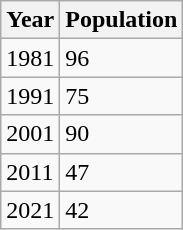<table class="wikitable">
<tr>
<th>Year</th>
<th>Population</th>
</tr>
<tr>
<td>1981</td>
<td>96</td>
</tr>
<tr>
<td>1991</td>
<td>75</td>
</tr>
<tr>
<td>2001</td>
<td>90</td>
</tr>
<tr>
<td>2011</td>
<td>47</td>
</tr>
<tr>
<td>2021</td>
<td>42</td>
</tr>
</table>
